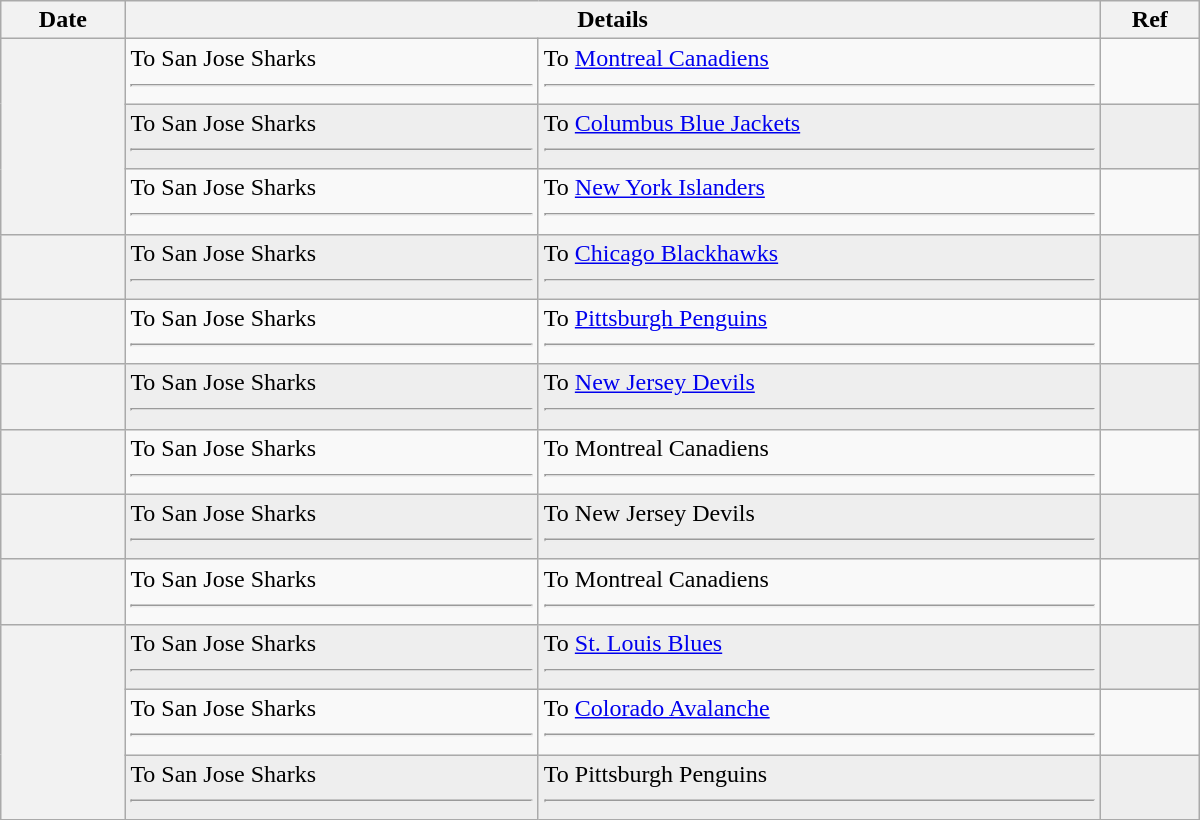<table class="wikitable plainrowheaders" style="width: 50em;">
<tr>
<th scope="col">Date</th>
<th scope="col" colspan="2">Details</th>
<th scope="col">Ref</th>
</tr>
<tr>
<th scope="row" rowspan=3></th>
<td valign="top">To San Jose Sharks <hr></td>
<td valign="top">To <a href='#'>Montreal Canadiens</a> <hr></td>
<td></td>
</tr>
<tr bgcolor="#eeeeee">
<td valign="top">To San Jose Sharks <hr></td>
<td valign="top">To <a href='#'>Columbus Blue Jackets</a> <hr></td>
<td></td>
</tr>
<tr>
<td valign="top">To San Jose Sharks <hr></td>
<td valign="top">To <a href='#'>New York Islanders</a> <hr></td>
<td></td>
</tr>
<tr bgcolor="#eeeeee">
<th scope="row"></th>
<td valign="top">To San Jose Sharks <hr></td>
<td valign="top">To <a href='#'>Chicago Blackhawks</a> <hr></td>
<td></td>
</tr>
<tr>
<th scope="row"></th>
<td valign="top">To San Jose Sharks <hr></td>
<td valign="top">To <a href='#'>Pittsburgh Penguins</a> <hr></td>
<td></td>
</tr>
<tr bgcolor="#eeeeee">
<th scope="row"></th>
<td valign="top">To San Jose Sharks <hr></td>
<td valign="top">To <a href='#'>New Jersey Devils</a> <hr></td>
<td></td>
</tr>
<tr>
<th scope="row"></th>
<td valign="top">To San Jose Sharks <hr></td>
<td valign="top">To Montreal Canadiens <hr></td>
<td></td>
</tr>
<tr bgcolor="#eeeeee">
<th scope="row"></th>
<td valign="top">To San Jose Sharks <hr></td>
<td valign="top">To New Jersey Devils <hr></td>
<td></td>
</tr>
<tr>
<th scope="row"></th>
<td valign="top">To San Jose Sharks <hr></td>
<td valign="top">To Montreal Canadiens <hr></td>
<td></td>
</tr>
<tr bgcolor="#eeeeee">
<th scope="row" rowspan=3></th>
<td valign="top">To San Jose Sharks <hr></td>
<td valign="top">To <a href='#'>St. Louis Blues</a> <hr></td>
<td></td>
</tr>
<tr>
<td valign="top">To San Jose Sharks <hr></td>
<td valign="top">To <a href='#'>Colorado Avalanche</a> <hr></td>
<td></td>
</tr>
<tr bgcolor="#eeeeee">
<td valign="top">To San Jose Sharks <hr></td>
<td valign="top">To Pittsburgh Penguins <hr></td>
<td></td>
</tr>
</table>
